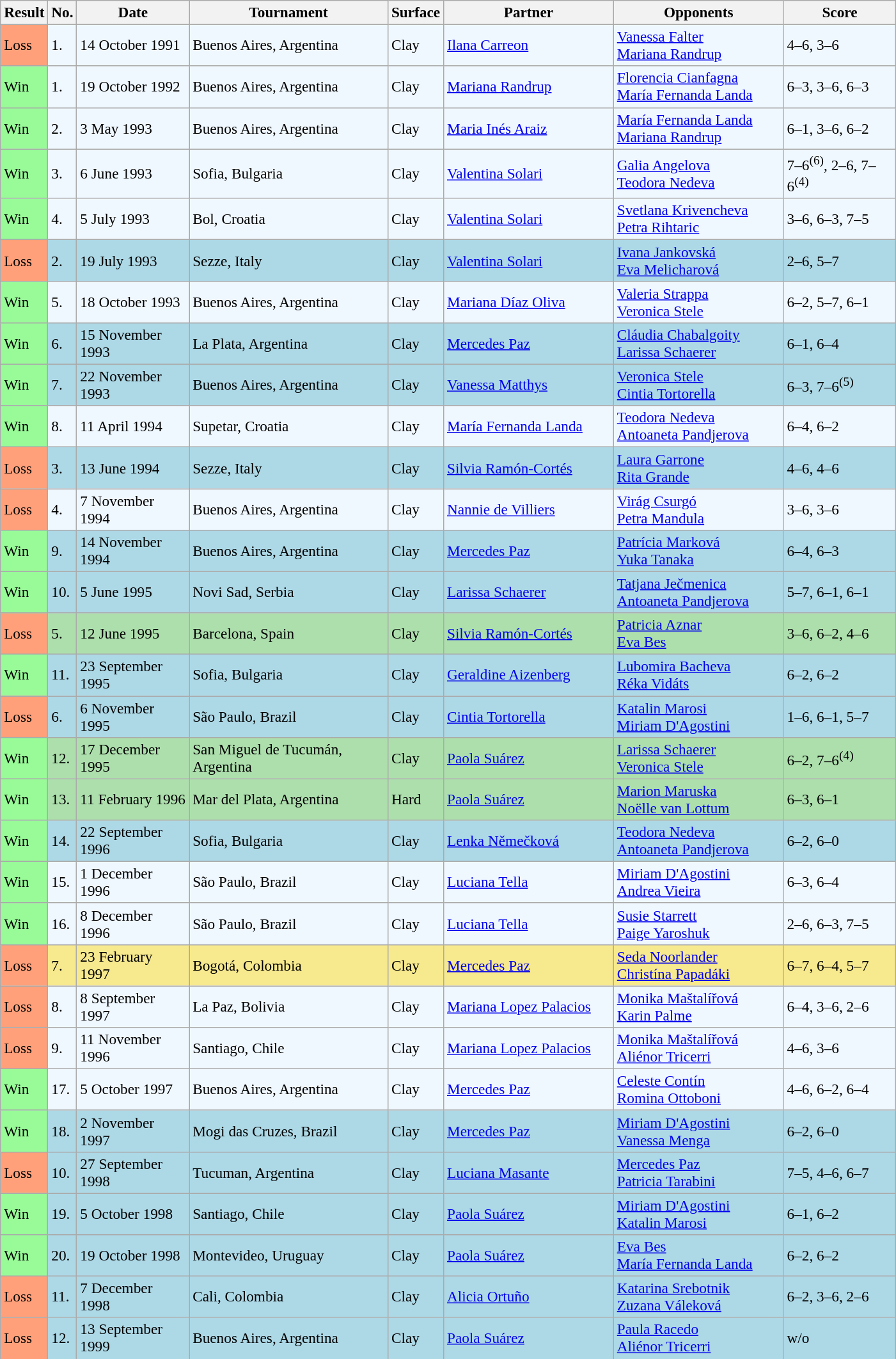<table class="sortable wikitable" style="font-size:97%;">
<tr>
<th>Result</th>
<th style="width:20px">No.</th>
<th style="width:110px">Date</th>
<th style="width:200px">Tournament</th>
<th style="width:50px">Surface</th>
<th style="width:170px">Partner</th>
<th style="width:170px">Opponents</th>
<th style="width:110px" class="unsortable">Score</th>
</tr>
<tr style="background:#f0f8ff;">
<td style="background:#ffa07a;">Loss</td>
<td>1.</td>
<td>14 October 1991</td>
<td>Buenos Aires, Argentina</td>
<td>Clay</td>
<td> <a href='#'>Ilana Carreon</a></td>
<td> <a href='#'>Vanessa Falter</a> <br>  <a href='#'>Mariana Randrup</a></td>
<td>4–6, 3–6</td>
</tr>
<tr style="background:#f0f8ff;">
<td style="background:#98fb98;">Win</td>
<td>1.</td>
<td>19 October 1992</td>
<td>Buenos Aires, Argentina</td>
<td>Clay</td>
<td> <a href='#'>Mariana Randrup</a></td>
<td> <a href='#'>Florencia Cianfagna</a> <br>  <a href='#'>María Fernanda Landa</a></td>
<td>6–3, 3–6, 6–3</td>
</tr>
<tr style="background:#f0f8ff;">
<td style="background:#98fb98;">Win</td>
<td>2.</td>
<td>3 May 1993</td>
<td>Buenos Aires, Argentina</td>
<td>Clay</td>
<td> <a href='#'>Maria Inés Araiz</a></td>
<td> <a href='#'>María Fernanda Landa</a> <br>  <a href='#'>Mariana Randrup</a></td>
<td>6–1, 3–6, 6–2</td>
</tr>
<tr style="background:#f0f8ff;">
<td style="background:#98fb98;">Win</td>
<td>3.</td>
<td>6 June 1993</td>
<td>Sofia, Bulgaria</td>
<td>Clay</td>
<td> <a href='#'>Valentina Solari</a></td>
<td> <a href='#'>Galia Angelova</a> <br>  <a href='#'>Teodora Nedeva</a></td>
<td>7–6<sup>(6)</sup>, 2–6, 7–6<sup>(4)</sup></td>
</tr>
<tr bgcolor=f0f8ff>
<td style="background:#98fb98;">Win</td>
<td>4.</td>
<td>5 July 1993</td>
<td>Bol, Croatia</td>
<td>Clay</td>
<td> <a href='#'>Valentina Solari</a></td>
<td> <a href='#'>Svetlana Krivencheva</a> <br>  <a href='#'>Petra Rihtaric</a></td>
<td>3–6, 6–3, 7–5</td>
</tr>
<tr style="background:lightblue;">
<td style="background:#ffa07a;">Loss</td>
<td>2.</td>
<td>19 July 1993</td>
<td>Sezze, Italy</td>
<td>Clay</td>
<td> <a href='#'>Valentina Solari</a></td>
<td> <a href='#'>Ivana Jankovská</a> <br>  <a href='#'>Eva Melicharová</a></td>
<td>2–6, 5–7</td>
</tr>
<tr bgcolor="#f0f8ff">
<td style="background:#98fb98;">Win</td>
<td>5.</td>
<td>18 October 1993</td>
<td>Buenos Aires, Argentina</td>
<td>Clay</td>
<td> <a href='#'>Mariana Díaz Oliva</a></td>
<td> <a href='#'>Valeria Strappa</a> <br>  <a href='#'>Veronica Stele</a></td>
<td>6–2, 5–7, 6–1</td>
</tr>
<tr style="background:lightblue;">
<td style="background:#98fb98;">Win</td>
<td>6.</td>
<td>15 November 1993</td>
<td>La Plata, Argentina</td>
<td>Clay</td>
<td> <a href='#'>Mercedes Paz</a></td>
<td> <a href='#'>Cláudia Chabalgoity</a> <br>  <a href='#'>Larissa Schaerer</a></td>
<td>6–1, 6–4</td>
</tr>
<tr style="background:lightblue;">
<td style="background:#98fb98;">Win</td>
<td>7.</td>
<td>22 November 1993</td>
<td>Buenos Aires, Argentina</td>
<td>Clay</td>
<td> <a href='#'>Vanessa Matthys</a></td>
<td> <a href='#'>Veronica Stele</a> <br>  <a href='#'>Cintia Tortorella</a></td>
<td>6–3, 7–6<sup>(5)</sup></td>
</tr>
<tr style="background:#f0f8ff;">
<td style="background:#98fb98;">Win</td>
<td>8.</td>
<td>11 April 1994</td>
<td>Supetar, Croatia</td>
<td>Clay</td>
<td> <a href='#'>María Fernanda Landa</a></td>
<td> <a href='#'>Teodora Nedeva</a> <br>  <a href='#'>Antoaneta Pandjerova</a></td>
<td>6–4, 6–2</td>
</tr>
<tr bgcolor=lightblue>
<td style="background:#ffa07a;">Loss</td>
<td>3.</td>
<td>13 June 1994</td>
<td>Sezze, Italy</td>
<td>Clay</td>
<td> <a href='#'>Silvia Ramón-Cortés</a></td>
<td> <a href='#'>Laura Garrone</a> <br>  <a href='#'>Rita Grande</a></td>
<td>4–6, 4–6</td>
</tr>
<tr style="background:#f0f8ff;">
<td style="background:#ffa07a;">Loss</td>
<td>4.</td>
<td>7 November 1994</td>
<td>Buenos Aires, Argentina</td>
<td>Clay</td>
<td> <a href='#'>Nannie de Villiers</a></td>
<td> <a href='#'>Virág Csurgó</a> <br>  <a href='#'>Petra Mandula</a></td>
<td>3–6, 3–6</td>
</tr>
<tr style="background:lightblue;">
<td style="background:#98fb98;">Win</td>
<td>9.</td>
<td>14 November 1994</td>
<td>Buenos Aires, Argentina</td>
<td>Clay</td>
<td> <a href='#'>Mercedes Paz</a></td>
<td> <a href='#'>Patrícia Marková</a> <br>  <a href='#'>Yuka Tanaka</a></td>
<td>6–4, 6–3</td>
</tr>
<tr style="background:lightblue;">
<td style="background:#98fb98;">Win</td>
<td>10.</td>
<td>5 June 1995</td>
<td>Novi Sad, Serbia</td>
<td>Clay</td>
<td> <a href='#'>Larissa Schaerer</a></td>
<td> <a href='#'>Tatjana Ječmenica</a> <br>  <a href='#'>Antoaneta Pandjerova</a></td>
<td>5–7, 6–1, 6–1</td>
</tr>
<tr style="background:#addfad;">
<td style="background:#ffa07a;">Loss</td>
<td>5.</td>
<td>12 June 1995</td>
<td>Barcelona, Spain</td>
<td>Clay</td>
<td> <a href='#'>Silvia Ramón-Cortés</a></td>
<td> <a href='#'>Patricia Aznar</a> <br>  <a href='#'>Eva Bes</a></td>
<td>3–6, 6–2, 4–6</td>
</tr>
<tr bgcolor="lightblue">
<td style="background:#98fb98;">Win</td>
<td>11.</td>
<td>23 September 1995</td>
<td>Sofia, Bulgaria</td>
<td>Clay</td>
<td> <a href='#'>Geraldine Aizenberg</a></td>
<td> <a href='#'>Lubomira Bacheva</a><br> <a href='#'>Réka Vidáts</a></td>
<td>6–2, 6–2</td>
</tr>
<tr style="background:lightblue;">
<td style="background:#ffa07a;">Loss</td>
<td>6.</td>
<td>6 November 1995</td>
<td>São Paulo, Brazil</td>
<td>Clay</td>
<td> <a href='#'>Cintia Tortorella</a></td>
<td> <a href='#'>Katalin Marosi</a> <br>  <a href='#'>Miriam D'Agostini</a></td>
<td>1–6, 6–1, 5–7</td>
</tr>
<tr style="background:#addfad;">
<td style="background:#98fb98;">Win</td>
<td>12.</td>
<td>17 December 1995</td>
<td>San Miguel de Tucumán, Argentina</td>
<td>Clay</td>
<td> <a href='#'>Paola Suárez</a></td>
<td> <a href='#'>Larissa Schaerer</a><br> <a href='#'>Veronica Stele</a></td>
<td>6–2, 7–6<sup>(4)</sup></td>
</tr>
<tr style="background:#addfad;">
<td style="background:#98fb98;">Win</td>
<td>13.</td>
<td>11 February 1996</td>
<td>Mar del Plata, Argentina</td>
<td>Hard</td>
<td> <a href='#'>Paola Suárez</a></td>
<td> <a href='#'>Marion Maruska</a> <br>  <a href='#'>Noëlle van Lottum</a></td>
<td>6–3, 6–1</td>
</tr>
<tr style="background:lightblue;">
<td style="background:#98fb98;">Win</td>
<td>14.</td>
<td>22 September 1996</td>
<td>Sofia, Bulgaria</td>
<td>Clay</td>
<td> <a href='#'>Lenka Němečková</a></td>
<td> <a href='#'>Teodora Nedeva</a><br> <a href='#'>Antoaneta Pandjerova</a></td>
<td>6–2, 6–0</td>
</tr>
<tr style="background:#f0f8ff;">
<td style="background:#98fb98;">Win</td>
<td>15.</td>
<td>1 December 1996</td>
<td>São Paulo, Brazil</td>
<td>Clay</td>
<td> <a href='#'>Luciana Tella</a></td>
<td> <a href='#'>Miriam D'Agostini</a> <br>  <a href='#'>Andrea Vieira</a></td>
<td>6–3, 6–4</td>
</tr>
<tr style="background:#f0f8ff;">
<td style="background:#98fb98;">Win</td>
<td>16.</td>
<td>8 December 1996</td>
<td>São Paulo, Brazil</td>
<td>Clay</td>
<td> <a href='#'>Luciana Tella</a></td>
<td> <a href='#'>Susie Starrett</a> <br>  <a href='#'>Paige Yaroshuk</a></td>
<td>2–6, 6–3, 7–5</td>
</tr>
<tr style="background:#f7e98e;">
<td style="background:#ffa07a;">Loss</td>
<td>7.</td>
<td>23 February 1997</td>
<td>Bogotá, Colombia</td>
<td>Clay</td>
<td> <a href='#'>Mercedes Paz</a></td>
<td> <a href='#'>Seda Noorlander</a> <br>  <a href='#'>Christína Papadáki</a></td>
<td>6–7, 6–4, 5–7</td>
</tr>
<tr style="background:#f0f8ff;">
<td style="background:#ffa07a;">Loss</td>
<td>8.</td>
<td>8 September 1997</td>
<td>La Paz, Bolivia</td>
<td>Clay</td>
<td> <a href='#'>Mariana Lopez Palacios</a></td>
<td> <a href='#'>Monika Maštalířová</a> <br>  <a href='#'>Karin Palme</a></td>
<td>6–4, 3–6, 2–6</td>
</tr>
<tr style="background:#f0f8ff;">
<td style="background:#ffa07a;">Loss</td>
<td>9.</td>
<td>11 November 1996</td>
<td>Santiago, Chile</td>
<td>Clay</td>
<td> <a href='#'>Mariana Lopez Palacios</a></td>
<td> <a href='#'>Monika Maštalířová</a> <br>  <a href='#'>Aliénor Tricerri</a></td>
<td>4–6, 3–6</td>
</tr>
<tr style="background:#f0f8ff;">
<td style="background:#98fb98;">Win</td>
<td>17.</td>
<td>5 October 1997</td>
<td>Buenos Aires, Argentina</td>
<td>Clay</td>
<td> <a href='#'>Mercedes Paz</a></td>
<td> <a href='#'>Celeste Contín</a> <br> <a href='#'>Romina Ottoboni</a></td>
<td>4–6, 6–2, 6–4</td>
</tr>
<tr style="background:lightblue;">
<td style="background:#98fb98;">Win</td>
<td>18.</td>
<td>2 November 1997</td>
<td>Mogi das Cruzes, Brazil</td>
<td>Clay</td>
<td> <a href='#'>Mercedes Paz</a></td>
<td> <a href='#'>Miriam D'Agostini</a><br> <a href='#'>Vanessa Menga</a></td>
<td>6–2, 6–0</td>
</tr>
<tr style="background:lightblue;">
<td style="background:#ffa07a;">Loss</td>
<td>10.</td>
<td>27 September 1998</td>
<td>Tucuman, Argentina</td>
<td>Clay</td>
<td> <a href='#'>Luciana Masante</a></td>
<td> <a href='#'>Mercedes Paz</a> <br>  <a href='#'>Patricia Tarabini</a></td>
<td>7–5, 4–6, 6–7</td>
</tr>
<tr style="background:lightblue;">
<td style="background:#98fb98;">Win</td>
<td>19.</td>
<td>5 October 1998</td>
<td>Santiago, Chile</td>
<td>Clay</td>
<td> <a href='#'>Paola Suárez</a></td>
<td> <a href='#'>Miriam D'Agostini</a> <br>  <a href='#'>Katalin Marosi</a></td>
<td>6–1, 6–2</td>
</tr>
<tr style="background:lightblue;">
<td style="background:#98fb98;">Win</td>
<td>20.</td>
<td>19 October 1998</td>
<td>Montevideo, Uruguay</td>
<td>Clay</td>
<td> <a href='#'>Paola Suárez</a></td>
<td> <a href='#'>Eva Bes</a> <br>  <a href='#'>María Fernanda Landa</a></td>
<td>6–2, 6–2</td>
</tr>
<tr style="background:lightblue;">
<td style="background:#ffa07a;">Loss</td>
<td>11.</td>
<td>7 December 1998</td>
<td>Cali, Colombia</td>
<td>Clay</td>
<td> <a href='#'>Alicia Ortuño</a></td>
<td> <a href='#'>Katarina Srebotnik</a> <br>  <a href='#'>Zuzana Váleková</a></td>
<td>6–2, 3–6, 2–6</td>
</tr>
<tr style="background:lightblue;">
<td style="background:#ffa07a;">Loss</td>
<td>12.</td>
<td>13 September 1999</td>
<td>Buenos Aires, Argentina</td>
<td>Clay</td>
<td> <a href='#'>Paola Suárez</a></td>
<td> <a href='#'>Paula Racedo</a> <br>  <a href='#'>Aliénor Tricerri</a></td>
<td>w/o</td>
</tr>
</table>
